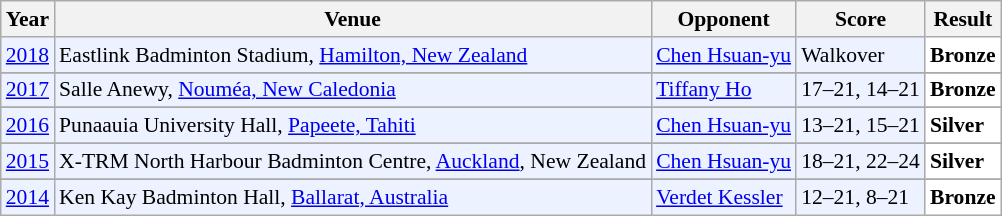<table class="sortable wikitable" style="font-size: 90%;">
<tr>
<th>Year</th>
<th>Venue</th>
<th>Opponent</th>
<th>Score</th>
<th>Result</th>
</tr>
<tr style="background:#ECF2FF">
<td align="center"><a href='#'>2018</a></td>
<td align="left">Eastlink Badminton Stadium, <a href='#'>Hamilton, New Zealand</a></td>
<td align="left"> <a href='#'>Chen Hsuan-yu</a></td>
<td align="left">Walkover</td>
<td style="text-align:left; background:white"> <strong>Bronze</strong></td>
</tr>
<tr>
</tr>
<tr style="background:#ECF2FF">
<td align="center"><a href='#'>2017</a></td>
<td align="left">Salle Anewy, <a href='#'>Nouméa, New Caledonia</a></td>
<td align="left"> <a href='#'>Tiffany Ho</a></td>
<td align="left">17–21, 14–21</td>
<td style="text-align:left; background:white"> <strong>Bronze</strong></td>
</tr>
<tr>
</tr>
<tr style="background:#ECF2FF">
<td align="center"><a href='#'>2016</a></td>
<td align="left">Punaauia University Hall, <a href='#'>Papeete, Tahiti</a></td>
<td align="left"> <a href='#'>Chen Hsuan-yu</a></td>
<td align="left">13–21, 15–21</td>
<td style="text-align:left; background:white"> <strong>Silver</strong></td>
</tr>
<tr>
</tr>
<tr style="background:#ECF2FF">
<td align="center"><a href='#'>2015</a></td>
<td align="left">X-TRM North Harbour Badminton Centre, <a href='#'>Auckland</a>, New Zealand</td>
<td align="left"> <a href='#'>Chen Hsuan-yu</a></td>
<td align="left">18–21, 22–24</td>
<td style="text-align:left; background:white"> <strong>Silver</strong></td>
</tr>
<tr>
</tr>
<tr style="background:#ECF2FF">
<td align="center"><a href='#'>2014</a></td>
<td align="left">Ken Kay Badminton Hall, <a href='#'>Ballarat, Australia</a></td>
<td align="left"> <a href='#'>Verdet Kessler</a></td>
<td align="left">12–21, 8–21</td>
<td style="text-align:left; background:white"> <strong>Bronze</strong></td>
</tr>
</table>
